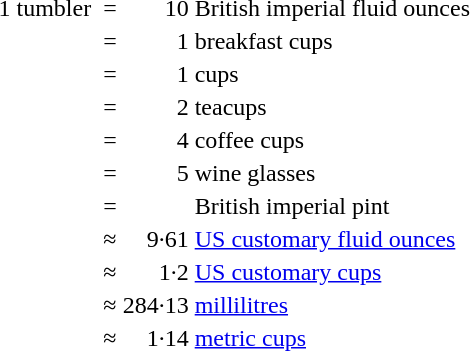<table>
<tr>
<td>1 tumbler </td>
<td>=</td>
<td align="right">10</td>
<td>British imperial fluid ounces</td>
</tr>
<tr>
<td></td>
<td>=</td>
<td align="right">1</td>
<td>breakfast cups</td>
</tr>
<tr>
<td></td>
<td>=</td>
<td align="right">1</td>
<td>cups</td>
</tr>
<tr>
<td></td>
<td>=</td>
<td align="right">2</td>
<td>teacups</td>
</tr>
<tr>
<td></td>
<td>=</td>
<td align="right">4</td>
<td>coffee cups</td>
</tr>
<tr>
<td></td>
<td>=</td>
<td align="right">5</td>
<td>wine glasses</td>
</tr>
<tr>
<td></td>
<td>=</td>
<td align="right"></td>
<td>British imperial pint</td>
</tr>
<tr>
<td></td>
<td>≈</td>
<td align="right">9·61</td>
<td><a href='#'>US customary fluid ounces</a></td>
</tr>
<tr>
<td></td>
<td>≈</td>
<td align="right">1·2</td>
<td><a href='#'>US customary cups</a></td>
</tr>
<tr>
<td></td>
<td>≈</td>
<td align="right">284·13</td>
<td><a href='#'>millilitres</a></td>
</tr>
<tr>
<td></td>
<td>≈</td>
<td align="right">1·14</td>
<td><a href='#'>metric cups</a></td>
</tr>
</table>
